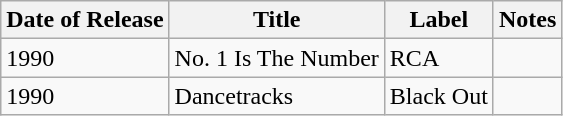<table class="wikitable">
<tr>
<th>Date of Release</th>
<th>Title</th>
<th>Label</th>
<th>Notes</th>
</tr>
<tr>
<td>1990</td>
<td>No. 1 Is The Number</td>
<td>RCA</td>
<td></td>
</tr>
<tr>
<td>1990</td>
<td>Dancetracks</td>
<td>Black Out</td>
<td></td>
</tr>
</table>
